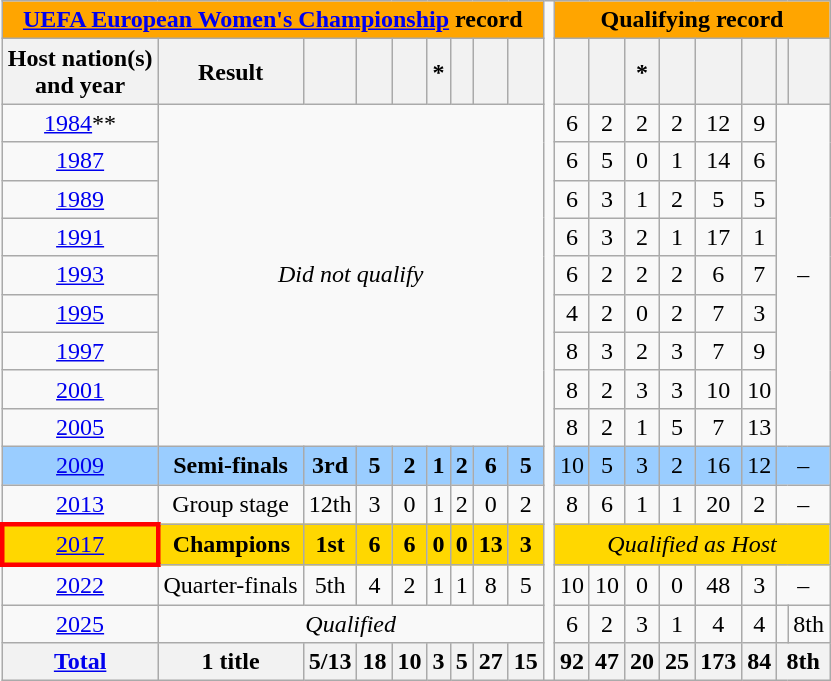<table class="wikitable" style="text-align: center;">
<tr>
<th style="color: black; background: orange;" colspan=9><a href='#'>UEFA European Women's Championship</a> record</th>
<td rowspan=99></td>
<th style="color: black; background: orange;" colspan=8>Qualifying record</th>
</tr>
<tr>
<th scope="col">Host nation(s)<br>and year</th>
<th scope="col">Result</th>
<th scope="col"></th>
<th scope="col"></th>
<th scope="col"></th>
<th scope="col">*</th>
<th scope="col"></th>
<th scope="col"></th>
<th scope="col"><br></th>
<th scope="col"></th>
<th scope="col"></th>
<th scope="col">*</th>
<th scope="col"></th>
<th scope="col"></th>
<th scope="col"></th>
<th scope="col"></th>
<th scope="col"></th>
</tr>
<tr>
<td><a href='#'>1984</a>**</td>
<td colspan="8" rowspan="9"><em>Did not qualify</em></td>
<td>6</td>
<td>2</td>
<td>2</td>
<td>2</td>
<td>12</td>
<td>9</td>
<td colspan=2 rowspan=9>–</td>
</tr>
<tr>
<td> <a href='#'>1987</a></td>
<td>6</td>
<td>5</td>
<td>0</td>
<td>1</td>
<td>14</td>
<td>6</td>
</tr>
<tr>
<td> <a href='#'>1989</a></td>
<td>6</td>
<td>3</td>
<td>1</td>
<td>2</td>
<td>5</td>
<td>5</td>
</tr>
<tr>
<td> <a href='#'>1991</a></td>
<td>6</td>
<td>3</td>
<td>2</td>
<td>1</td>
<td>17</td>
<td>1</td>
</tr>
<tr>
<td> <a href='#'>1993</a></td>
<td>6</td>
<td>2</td>
<td>2</td>
<td>2</td>
<td>6</td>
<td>7</td>
</tr>
<tr>
<td> <a href='#'>1995</a></td>
<td>4</td>
<td>2</td>
<td>0</td>
<td>2</td>
<td>7</td>
<td>3</td>
</tr>
<tr>
<td> <a href='#'>1997</a></td>
<td>8</td>
<td>3</td>
<td>2</td>
<td>3</td>
<td>7</td>
<td>9</td>
</tr>
<tr>
<td> <a href='#'>2001</a></td>
<td>8</td>
<td>2</td>
<td>3</td>
<td>3</td>
<td>10</td>
<td>10</td>
</tr>
<tr>
<td> <a href='#'>2005</a></td>
<td>8</td>
<td>2</td>
<td>1</td>
<td>5</td>
<td>7</td>
<td>13</td>
</tr>
<tr style="background:#9acdff">
<td> <a href='#'>2009</a></td>
<td><strong>Semi-finals</strong></td>
<td><strong>3rd</strong></td>
<td><strong>5</strong></td>
<td><strong>2</strong></td>
<td><strong>1</strong></td>
<td><strong>2</strong></td>
<td><strong>6</strong></td>
<td><strong>5</strong></td>
<td>10</td>
<td>5</td>
<td>3</td>
<td>2</td>
<td>16</td>
<td>12</td>
<td colspan=2>–</td>
</tr>
<tr>
<td> <a href='#'>2013</a></td>
<td>Group stage</td>
<td>12th</td>
<td>3</td>
<td>0</td>
<td>1</td>
<td>2</td>
<td>0</td>
<td>2</td>
<td>8</td>
<td>6</td>
<td>1</td>
<td>1</td>
<td>20</td>
<td>2</td>
<td colspan=2>–</td>
</tr>
<tr style="background:gold;">
<td style="border: 3px solid red"> <a href='#'>2017</a></td>
<td><strong>Champions</strong></td>
<td><strong>1st</strong></td>
<td><strong>6</strong></td>
<td><strong>6</strong></td>
<td><strong>0</strong></td>
<td><strong>0</strong></td>
<td><strong>13</strong></td>
<td><strong>3</strong></td>
<td colspan=8><em>Qualified as Host</em></td>
</tr>
<tr>
<td> <a href='#'>2022</a></td>
<td>Quarter-finals</td>
<td>5th</td>
<td>4</td>
<td>2</td>
<td>1</td>
<td>1</td>
<td>8</td>
<td>5</td>
<td>10</td>
<td>10</td>
<td>0</td>
<td>0</td>
<td>48</td>
<td>3</td>
<td colspan=2>–</td>
</tr>
<tr>
<td> <a href='#'>2025</a></td>
<td colspan=8><em>Qualified</em></td>
<td>6</td>
<td>2</td>
<td>3</td>
<td>1</td>
<td>4</td>
<td>4</td>
<td></td>
<td>8th</td>
</tr>
<tr>
<th><a href='#'>Total</a></th>
<th>1 title</th>
<th>5/13</th>
<th>18</th>
<th>10</th>
<th>3</th>
<th>5</th>
<th>27</th>
<th>15</th>
<th>92</th>
<th>47</th>
<th>20</th>
<th>25</th>
<th>173</th>
<th>84</th>
<th colspan=2>8th</th>
</tr>
</table>
